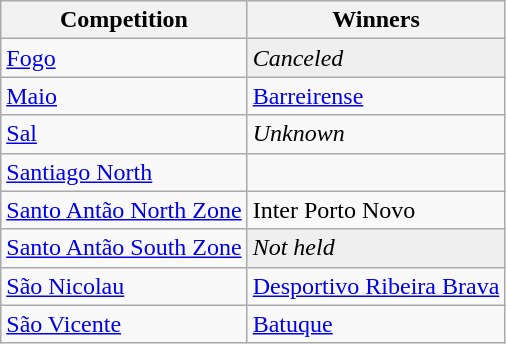<table class="wikitable">
<tr>
<th>Competition</th>
<th>Winners</th>
</tr>
<tr>
<td><a href='#'>Fogo</a></td>
<td bgcolor=EFEFEF><em>Canceled</em></td>
</tr>
<tr>
<td><a href='#'>Maio</a></td>
<td><a href='#'>Barreirense</a></td>
</tr>
<tr>
<td><a href='#'>Sal</a></td>
<td><em>Unknown</em></td>
</tr>
<tr>
<td><a href='#'>Santiago North</a></td>
<td></td>
</tr>
<tr>
<td><a href='#'>Santo Antão North Zone</a></td>
<td>Inter Porto Novo</td>
</tr>
<tr>
<td><a href='#'>Santo Antão South Zone</a></td>
<td bgcolor=EFEFEF><em>Not held</em></td>
</tr>
<tr>
<td><a href='#'>São Nicolau</a></td>
<td><a href='#'>Desportivo Ribeira Brava</a></td>
</tr>
<tr>
<td><a href='#'>São Vicente</a></td>
<td><a href='#'>Batuque</a></td>
</tr>
</table>
